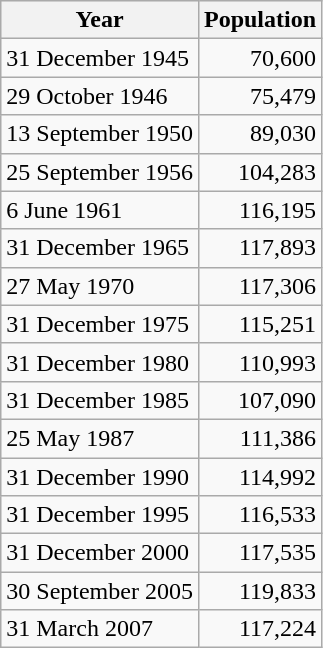<table class="wikitable">
<tr style="background:#efefef;">
<th>Year</th>
<th>Population</th>
</tr>
<tr>
<td>31 December 1945</td>
<td style="text-align:right;">70,600</td>
</tr>
<tr>
<td>29 October 1946</td>
<td style="text-align:right;">75,479</td>
</tr>
<tr>
<td>13 September 1950</td>
<td style="text-align:right;">89,030</td>
</tr>
<tr>
<td>25 September 1956</td>
<td style="text-align:right;">104,283</td>
</tr>
<tr>
<td>6 June 1961</td>
<td style="text-align:right;">116,195</td>
</tr>
<tr>
<td>31 December 1965</td>
<td style="text-align:right;">117,893</td>
</tr>
<tr>
<td>27 May 1970</td>
<td style="text-align:right;">117,306</td>
</tr>
<tr>
<td>31 December 1975</td>
<td style="text-align:right;">115,251</td>
</tr>
<tr>
<td>31 December 1980</td>
<td style="text-align:right;">110,993</td>
</tr>
<tr>
<td>31 December 1985</td>
<td style="text-align:right;">107,090</td>
</tr>
<tr>
<td>25 May 1987</td>
<td style="text-align:right;">111,386</td>
</tr>
<tr>
<td>31 December 1990</td>
<td style="text-align:right;">114,992</td>
</tr>
<tr>
<td>31 December 1995</td>
<td style="text-align:right;">116,533</td>
</tr>
<tr>
<td>31 December 2000</td>
<td style="text-align:right;">117,535</td>
</tr>
<tr>
<td>30 September 2005</td>
<td style="text-align:right;">119,833</td>
</tr>
<tr>
<td>31 March 2007</td>
<td style="text-align:right;">117,224</td>
</tr>
</table>
